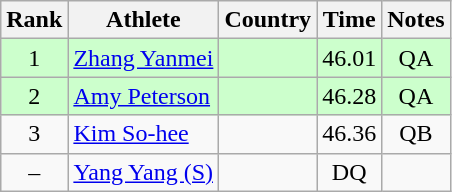<table class="wikitable" style="text-align:center">
<tr>
<th>Rank</th>
<th>Athlete</th>
<th>Country</th>
<th>Time</th>
<th>Notes</th>
</tr>
<tr bgcolor=ccffcc>
<td>1</td>
<td align=left><a href='#'>Zhang Yanmei</a></td>
<td align=left></td>
<td>46.01</td>
<td>QA </td>
</tr>
<tr bgcolor=ccffcc>
<td>2</td>
<td align=left><a href='#'>Amy Peterson</a></td>
<td align=left></td>
<td>46.28</td>
<td>QA</td>
</tr>
<tr>
<td>3</td>
<td align=left><a href='#'>Kim So-hee</a></td>
<td align=left></td>
<td>46.36</td>
<td>QB</td>
</tr>
<tr>
<td>–</td>
<td align=left><a href='#'>Yang Yang (S)</a></td>
<td align=left></td>
<td>DQ</td>
<td></td>
</tr>
</table>
